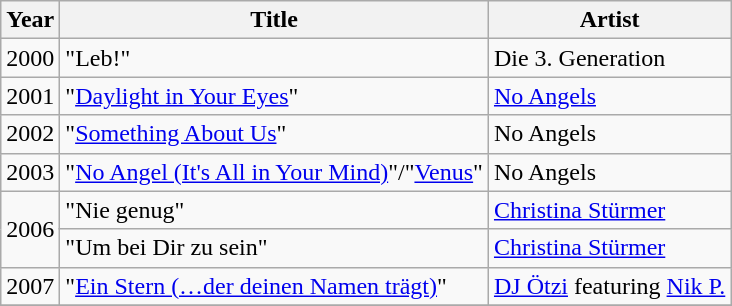<table class="wikitable">
<tr>
<th>Year</th>
<th>Title</th>
<th>Artist</th>
</tr>
<tr>
<td>2000</td>
<td>"Leb!"</td>
<td>Die 3. Generation</td>
</tr>
<tr>
<td>2001</td>
<td>"<a href='#'>Daylight in Your Eyes</a>"</td>
<td><a href='#'>No Angels</a></td>
</tr>
<tr>
<td>2002</td>
<td>"<a href='#'>Something About Us</a>"</td>
<td>No Angels</td>
</tr>
<tr>
<td>2003</td>
<td>"<a href='#'>No Angel (It's All in Your Mind)</a>"/"<a href='#'>Venus</a>"</td>
<td>No Angels</td>
</tr>
<tr>
<td rowspan="2">2006</td>
<td>"Nie genug"</td>
<td><a href='#'>Christina Stürmer</a></td>
</tr>
<tr>
<td>"Um bei Dir zu sein"</td>
<td><a href='#'>Christina Stürmer</a></td>
</tr>
<tr>
<td>2007</td>
<td>"<a href='#'>Ein Stern (…der deinen Namen trägt)</a>"</td>
<td><a href='#'>DJ Ötzi</a> featuring <a href='#'>Nik P.</a></td>
</tr>
<tr>
</tr>
</table>
